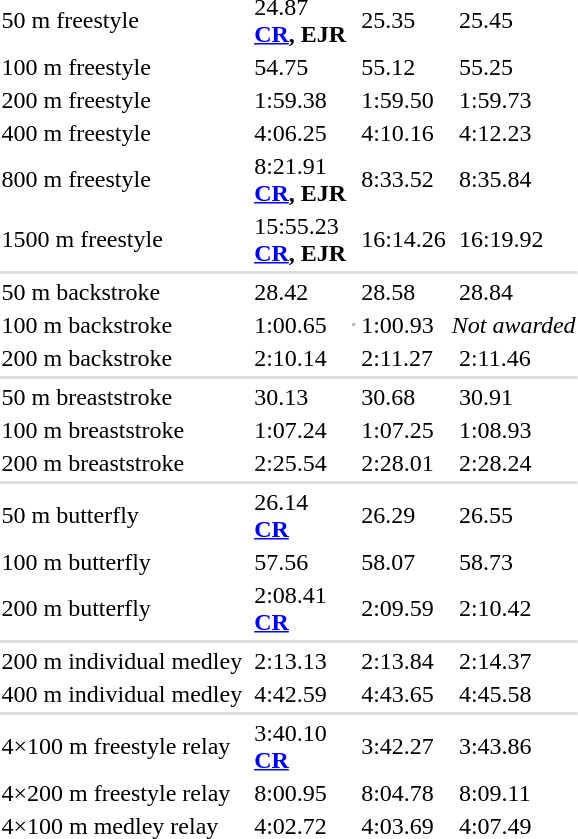<table>
<tr>
<td>50 m freestyle</td>
<td></td>
<td>24.87<br><strong><a href='#'>CR</a>, EJR</strong></td>
<td></td>
<td>25.35</td>
<td></td>
<td>25.45</td>
</tr>
<tr>
<td>100 m freestyle</td>
<td></td>
<td>54.75</td>
<td></td>
<td>55.12</td>
<td></td>
<td>55.25</td>
</tr>
<tr>
<td>200 m freestyle</td>
<td></td>
<td>1:59.38</td>
<td></td>
<td>1:59.50</td>
<td></td>
<td>1:59.73</td>
</tr>
<tr>
<td>400 m freestyle</td>
<td></td>
<td>4:06.25</td>
<td></td>
<td>4:10.16</td>
<td></td>
<td>4:12.23</td>
</tr>
<tr>
<td>800 m freestyle</td>
<td></td>
<td>8:21.91<br><strong><a href='#'>CR</a>, EJR</strong></td>
<td></td>
<td>8:33.52</td>
<td></td>
<td>8:35.84</td>
</tr>
<tr>
<td>1500 m freestyle</td>
<td></td>
<td>15:55.23<br><strong><a href='#'>CR</a>, EJR</strong></td>
<td></td>
<td>16:14.26</td>
<td></td>
<td>16:19.92</td>
</tr>
<tr bgcolor=#DDDDDD>
<td colspan=7></td>
</tr>
<tr>
<td>50 m backstroke</td>
<td></td>
<td>28.42</td>
<td></td>
<td>28.58</td>
<td></td>
<td>28.84</td>
</tr>
<tr>
<td>100 m backstroke</td>
<td></td>
<td>1:00.65</td>
<td><hr></td>
<td>1:00.93</td>
<td colspan=2><em>Not awarded</em></td>
</tr>
<tr>
<td>200 m backstroke</td>
<td></td>
<td>2:10.14</td>
<td></td>
<td>2:11.27</td>
<td></td>
<td>2:11.46</td>
</tr>
<tr bgcolor=#DDDDDD>
<td colspan=7></td>
</tr>
<tr>
<td>50 m breaststroke</td>
<td></td>
<td>30.13</td>
<td></td>
<td>30.68</td>
<td></td>
<td>30.91</td>
</tr>
<tr>
<td>100 m breaststroke</td>
<td></td>
<td>1:07.24</td>
<td></td>
<td>1:07.25</td>
<td></td>
<td>1:08.93</td>
</tr>
<tr>
<td>200 m breaststroke</td>
<td></td>
<td>2:25.54</td>
<td></td>
<td>2:28.01</td>
<td></td>
<td>2:28.24</td>
</tr>
<tr bgcolor=#DDDDDD>
<td colspan=7></td>
</tr>
<tr>
<td>50 m butterfly</td>
<td></td>
<td>26.14<br><strong><a href='#'>CR</a></strong></td>
<td></td>
<td>26.29</td>
<td></td>
<td>26.55</td>
</tr>
<tr>
<td>100 m butterfly</td>
<td></td>
<td>57.56</td>
<td></td>
<td>58.07</td>
<td></td>
<td>58.73</td>
</tr>
<tr>
<td>200 m butterfly</td>
<td></td>
<td>2:08.41<br><strong><a href='#'>CR</a></strong></td>
<td></td>
<td>2:09.59</td>
<td></td>
<td>2:10.42</td>
</tr>
<tr bgcolor=#DDDDDD>
<td colspan=7></td>
</tr>
<tr>
<td>200 m individual medley</td>
<td></td>
<td>2:13.13</td>
<td></td>
<td>2:13.84</td>
<td></td>
<td>2:14.37</td>
</tr>
<tr>
<td>400 m individual medley</td>
<td></td>
<td>4:42.59</td>
<td></td>
<td>4:43.65</td>
<td></td>
<td>4:45.58</td>
</tr>
<tr bgcolor=#DDDDDD>
<td colspan=7></td>
</tr>
<tr>
<td>4×100 m freestyle relay</td>
<td valign=top></td>
<td>3:40.10<br><strong><a href='#'>CR</a></strong></td>
<td valign=top></td>
<td>3:42.27</td>
<td valign=top></td>
<td>3:43.86</td>
</tr>
<tr>
<td>4×200 m freestyle relay</td>
<td></td>
<td>8:00.95</td>
<td></td>
<td>8:04.78</td>
<td></td>
<td>8:09.11</td>
</tr>
<tr>
<td>4×100 m medley relay</td>
<td valign=top></td>
<td>4:02.72</td>
<td valign=top></td>
<td>4:03.69</td>
<td valign=top></td>
<td>4:07.49</td>
</tr>
</table>
